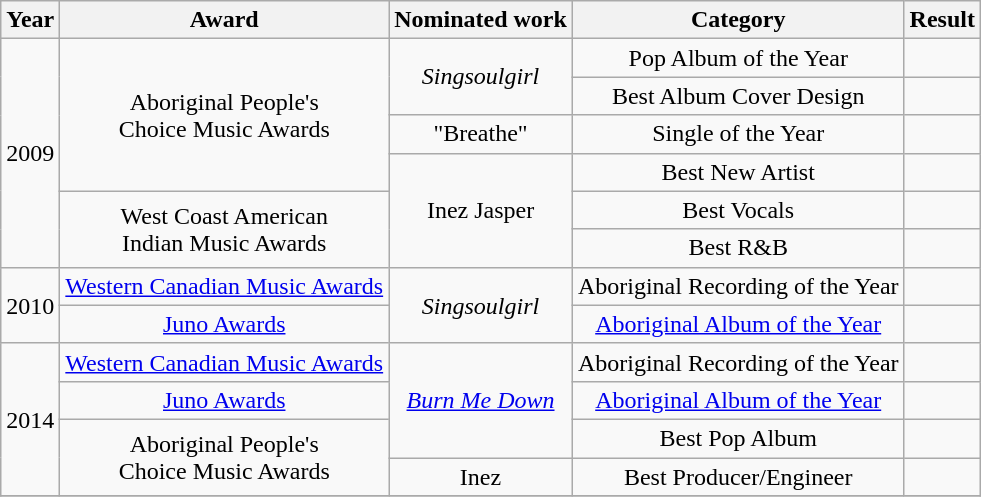<table class="wikitable plainrowheaders" style="text-align:center;">
<tr>
<th>Year</th>
<th>Award</th>
<th>Nominated work</th>
<th>Category</th>
<th>Result</th>
</tr>
<tr>
<td rowspan="6">2009</td>
<td rowspan="4">Aboriginal People's<br>Choice Music Awards</td>
<td rowspan="2"><em>Singsoulgirl</em></td>
<td>Pop Album of the Year</td>
<td></td>
</tr>
<tr>
<td>Best Album Cover Design</td>
<td></td>
</tr>
<tr>
<td>"Breathe"</td>
<td>Single of the Year</td>
<td></td>
</tr>
<tr>
<td rowspan="3">Inez Jasper</td>
<td>Best New Artist</td>
<td></td>
</tr>
<tr>
<td rowspan="2">West Coast American<br>Indian Music Awards</td>
<td>Best Vocals</td>
<td></td>
</tr>
<tr>
<td>Best R&B</td>
<td></td>
</tr>
<tr>
<td rowspan="2">2010</td>
<td><a href='#'>Western Canadian Music Awards</a></td>
<td rowspan="2"><em>Singsoulgirl</em></td>
<td>Aboriginal Recording of the Year</td>
<td></td>
</tr>
<tr>
<td rowspan="1"><a href='#'>Juno Awards</a></td>
<td rowspan="1"><a href='#'>Aboriginal Album of the Year</a></td>
<td></td>
</tr>
<tr>
<td rowspan="4">2014</td>
<td><a href='#'>Western Canadian Music Awards</a></td>
<td rowspan="3"><em><a href='#'>Burn Me Down</a></em></td>
<td>Aboriginal Recording of the Year</td>
<td></td>
</tr>
<tr>
<td rowspan="1"><a href='#'>Juno Awards</a></td>
<td rowspan="1"><a href='#'>Aboriginal Album of the Year</a></td>
<td></td>
</tr>
<tr>
<td rowspan="2">Aboriginal People's<br>Choice Music Awards</td>
<td>Best Pop Album</td>
<td></td>
</tr>
<tr>
<td>Inez</td>
<td>Best Producer/Engineer</td>
<td></td>
</tr>
<tr>
</tr>
</table>
